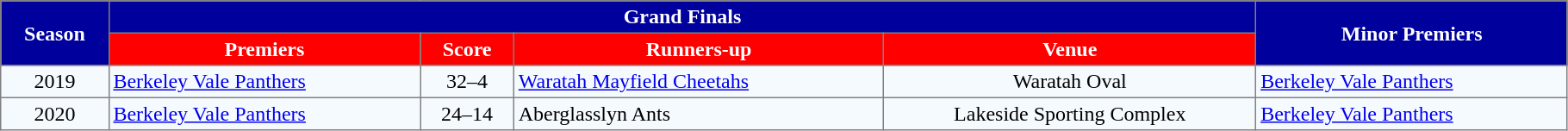<table border="1" cellpadding="3" cellspacing="0" style="border-collapse:collapse; width:96%;">
<tr style="background:#00009d;">
<th rowspan=2 style="color:#FFFFFF;" "width:10%;">Season</th>
<th colspan=4 style="color:#FFFFFF;">Grand Finals</th>
<th rowspan=2 style="color:#FFFFFF;" "width:20%;">Minor Premiers</th>
</tr>
<tr style="background:#FF0000;">
<th style="color:#FFFFFF;" "width:10%;">Premiers</th>
<th style="color:#FFFFFF;" "width:6%;">Score</th>
<th style="color:#FFFFFF;" "width:10%;">Runners-up</th>
<th style="color:#FFFFFF;" "width:20%;">Venue</th>
</tr>
<tr align=center bgcolor=#F5FAFF>
<td>2019</td>
<td align=left> <a href='#'>Berkeley Vale Panthers</a></td>
<td>32–4</td>
<td align=left> <a href='#'>Waratah Mayfield Cheetahs</a></td>
<td>Waratah Oval</td>
<td align=left> <a href='#'>Berkeley Vale Panthers</a></td>
</tr>
<tr align=center bgcolor=#F5FAFF>
<td>2020</td>
<td align=left> <a href='#'>Berkeley Vale Panthers</a></td>
<td>24–14</td>
<td align=left> Aberglasslyn Ants</td>
<td>Lakeside Sporting Complex</td>
<td align=left> <a href='#'>Berkeley Vale Panthers</a></td>
</tr>
</table>
